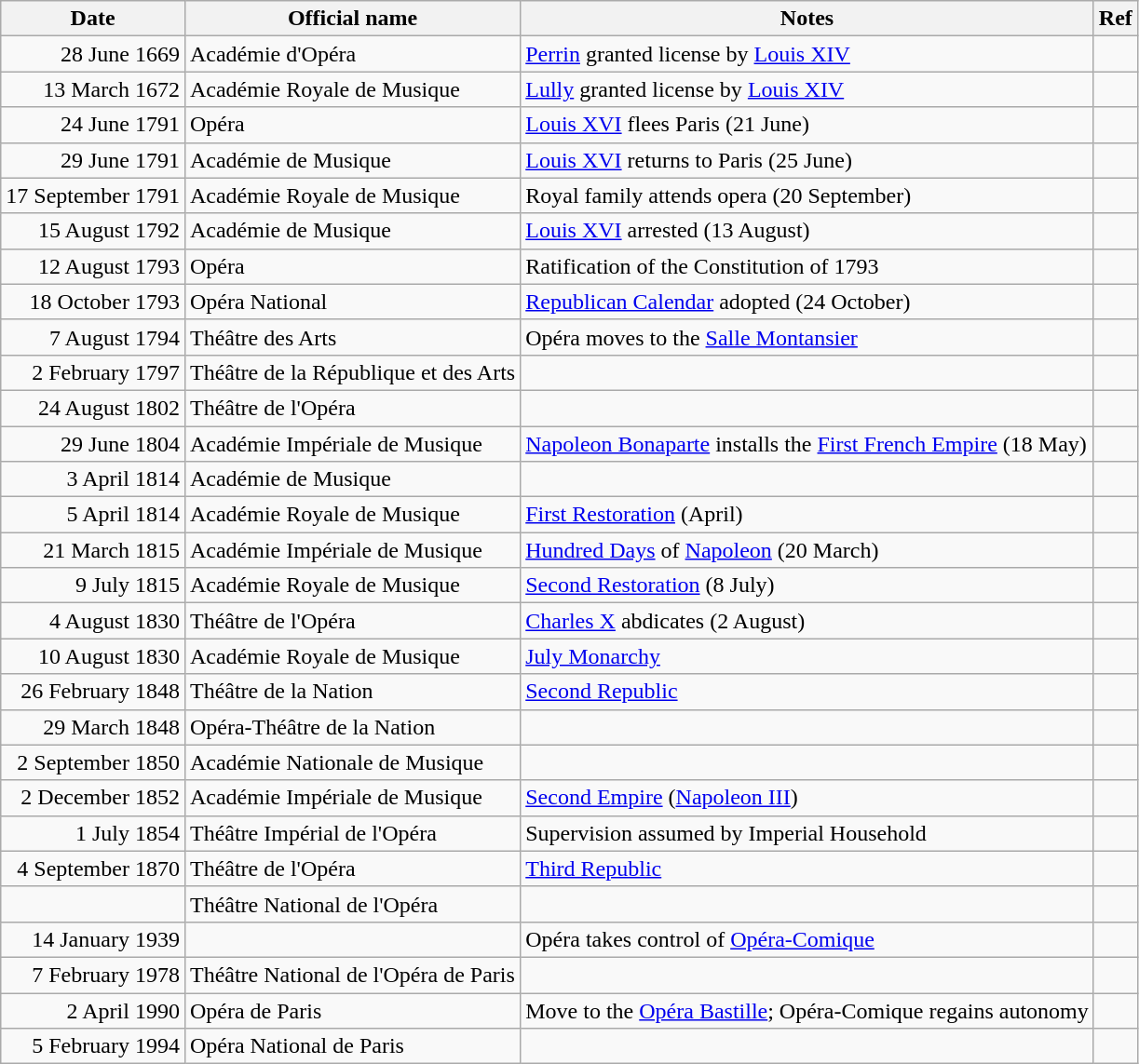<table class="wikitable">
<tr>
<th>Date</th>
<th>Official name</th>
<th>Notes</th>
<th>Ref</th>
</tr>
<tr>
<td align="right">28 June 1669</td>
<td>Académie d'Opéra</td>
<td><a href='#'>Perrin</a> granted license by <a href='#'>Louis XIV</a></td>
<td></td>
</tr>
<tr>
<td align="right">13 March 1672</td>
<td>Académie Royale de Musique</td>
<td><a href='#'>Lully</a> granted license by <a href='#'>Louis XIV</a></td>
<td></td>
</tr>
<tr>
<td align="right">24 June 1791</td>
<td>Opéra</td>
<td><a href='#'>Louis XVI</a> flees Paris (21 June)</td>
<td></td>
</tr>
<tr>
<td align="right">29 June 1791</td>
<td>Académie de Musique</td>
<td><a href='#'>Louis XVI</a> returns to Paris (25 June)</td>
<td></td>
</tr>
<tr>
<td align="right">17 September 1791</td>
<td>Académie Royale de Musique</td>
<td>Royal family attends opera (20 September)</td>
<td></td>
</tr>
<tr>
<td align="right">15 August 1792</td>
<td>Académie de Musique</td>
<td><a href='#'>Louis XVI</a> arrested (13 August)</td>
<td></td>
</tr>
<tr>
<td align="right">12 August 1793</td>
<td>Opéra</td>
<td>Ratification of the Constitution of 1793</td>
<td></td>
</tr>
<tr>
<td align="right">18 October 1793</td>
<td>Opéra National</td>
<td><a href='#'>Republican Calendar</a> adopted (24 October)</td>
<td></td>
</tr>
<tr>
<td align="right">7 August 1794</td>
<td>Théâtre des Arts</td>
<td>Opéra moves to the <a href='#'>Salle Montansier</a></td>
<td></td>
</tr>
<tr>
<td align="right">2 February 1797</td>
<td>Théâtre de la République et des Arts</td>
<td></td>
<td></td>
</tr>
<tr>
<td align="right">24 August 1802</td>
<td>Théâtre de l'Opéra</td>
<td></td>
<td></td>
</tr>
<tr>
<td align="right">29 June 1804</td>
<td>Académie Impériale de Musique</td>
<td><a href='#'>Napoleon Bonaparte</a> installs the <a href='#'>First French Empire</a> (18 May)</td>
<td></td>
</tr>
<tr>
<td align="right">3 April 1814</td>
<td>Académie de Musique</td>
<td></td>
<td></td>
</tr>
<tr>
<td align="right">5 April 1814</td>
<td>Académie Royale de Musique</td>
<td><a href='#'>First Restoration</a> (April)</td>
<td></td>
</tr>
<tr>
<td align="right">21 March 1815</td>
<td>Académie Impériale de Musique</td>
<td><a href='#'>Hundred Days</a> of <a href='#'>Napoleon</a> (20 March)</td>
<td></td>
</tr>
<tr>
<td align="right">9 July 1815</td>
<td>Académie Royale de Musique</td>
<td><a href='#'>Second Restoration</a> (8 July)</td>
<td></td>
</tr>
<tr>
<td align="right">4 August 1830</td>
<td>Théâtre de l'Opéra</td>
<td><a href='#'>Charles X</a> abdicates (2 August)</td>
<td></td>
</tr>
<tr>
<td align="right">10 August 1830</td>
<td>Académie Royale de Musique</td>
<td><a href='#'>July Monarchy</a></td>
<td></td>
</tr>
<tr>
<td align="right">26 February 1848</td>
<td>Théâtre de la Nation</td>
<td><a href='#'>Second Republic</a></td>
<td></td>
</tr>
<tr>
<td align="right">29 March 1848</td>
<td>Opéra-Théâtre de la Nation</td>
<td></td>
<td></td>
</tr>
<tr>
<td align="right">2 September 1850</td>
<td>Académie Nationale de Musique</td>
<td></td>
<td></td>
</tr>
<tr>
<td align="right">2 December 1852</td>
<td>Académie Impériale de Musique</td>
<td><a href='#'>Second Empire</a> (<a href='#'>Napoleon III</a>)</td>
<td></td>
</tr>
<tr>
<td align="right">1 July 1854</td>
<td>Théâtre Impérial de l'Opéra</td>
<td>Supervision assumed by Imperial Household</td>
<td></td>
</tr>
<tr>
<td align="right">4 September 1870</td>
<td>Théâtre de l'Opéra</td>
<td><a href='#'>Third Republic</a></td>
<td></td>
</tr>
<tr>
<td align="right"></td>
<td>Théâtre National de l'Opéra</td>
<td></td>
<td></td>
</tr>
<tr>
<td align="right">14 January 1939</td>
<td></td>
<td>Opéra takes control of <a href='#'>Opéra-Comique</a></td>
<td></td>
</tr>
<tr>
<td align="right">7 February 1978</td>
<td>Théâtre National de l'Opéra de Paris</td>
<td></td>
<td></td>
</tr>
<tr>
<td align="right">2 April 1990</td>
<td>Opéra de Paris</td>
<td>Move to the <a href='#'>Opéra Bastille</a>; Opéra-Comique regains autonomy</td>
<td></td>
</tr>
<tr>
<td align="right">5 February 1994</td>
<td>Opéra National de Paris</td>
<td></td>
<td></td>
</tr>
</table>
